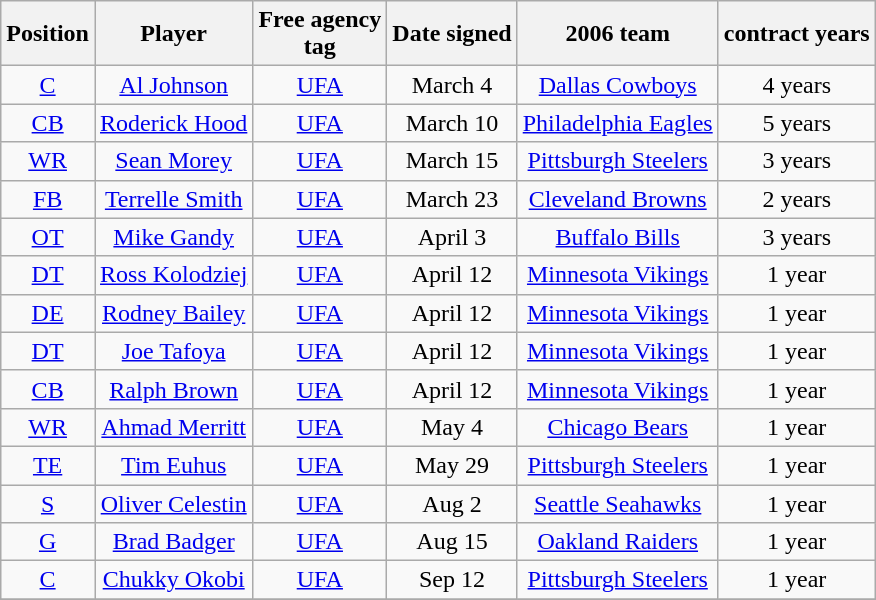<table class="wikitable">
<tr>
<th>Position</th>
<th>Player</th>
<th>Free agency<br>tag</th>
<th>Date signed</th>
<th>2006 team</th>
<th>contract years</th>
</tr>
<tr style="background: #ffddoo;" align="center">
<td><a href='#'>C</a></td>
<td><a href='#'>Al Johnson</a></td>
<td><a href='#'>UFA</a></td>
<td>March 4</td>
<td><a href='#'>Dallas Cowboys</a></td>
<td>4 years</td>
</tr>
<tr style="background: #ffddoo;" align="center">
<td><a href='#'>CB</a></td>
<td><a href='#'>Roderick Hood</a></td>
<td><a href='#'>UFA</a></td>
<td>March 10</td>
<td><a href='#'>Philadelphia Eagles</a></td>
<td>5 years</td>
</tr>
<tr style="background: #ffddoo;" align="center">
<td><a href='#'>WR</a></td>
<td><a href='#'>Sean Morey</a></td>
<td><a href='#'>UFA</a></td>
<td>March 15</td>
<td><a href='#'>Pittsburgh Steelers</a></td>
<td>3 years</td>
</tr>
<tr style="background: #ffddoo;" align="center">
<td><a href='#'>FB</a></td>
<td><a href='#'>Terrelle Smith</a></td>
<td><a href='#'>UFA</a></td>
<td>March 23</td>
<td><a href='#'>Cleveland Browns</a></td>
<td>2 years</td>
</tr>
<tr style="background: #ffddoo;" align="center">
<td><a href='#'>OT</a></td>
<td><a href='#'>Mike Gandy</a></td>
<td><a href='#'>UFA</a></td>
<td>April 3</td>
<td><a href='#'>Buffalo Bills</a></td>
<td>3 years</td>
</tr>
<tr style="background: #ffddoo;" align="center">
<td><a href='#'>DT</a></td>
<td><a href='#'>Ross Kolodziej</a></td>
<td><a href='#'>UFA</a></td>
<td>April 12</td>
<td><a href='#'>Minnesota Vikings</a></td>
<td>1 year</td>
</tr>
<tr style="background: #ffddoo;" align="center">
<td><a href='#'>DE</a></td>
<td><a href='#'>Rodney Bailey</a></td>
<td><a href='#'>UFA</a></td>
<td>April 12</td>
<td><a href='#'>Minnesota Vikings</a></td>
<td>1 year</td>
</tr>
<tr style="background: #ffddoo;" align="center">
<td><a href='#'>DT</a></td>
<td><a href='#'>Joe Tafoya</a></td>
<td><a href='#'>UFA</a></td>
<td>April 12</td>
<td><a href='#'>Minnesota Vikings</a></td>
<td>1 year</td>
</tr>
<tr style="background: #ffddoo;" align="center">
<td><a href='#'>CB</a></td>
<td><a href='#'>Ralph Brown</a></td>
<td><a href='#'>UFA</a></td>
<td>April 12</td>
<td><a href='#'>Minnesota Vikings</a></td>
<td>1 year</td>
</tr>
<tr style="background: #ffddoo;" align="center">
<td><a href='#'>WR</a></td>
<td><a href='#'>Ahmad Merritt</a></td>
<td><a href='#'>UFA</a></td>
<td>May 4</td>
<td><a href='#'>Chicago Bears</a></td>
<td>1 year</td>
</tr>
<tr style="background: #ffddoo;" align="center">
<td><a href='#'>TE</a></td>
<td><a href='#'>Tim Euhus</a></td>
<td><a href='#'>UFA</a></td>
<td>May 29</td>
<td><a href='#'>Pittsburgh Steelers</a></td>
<td>1 year</td>
</tr>
<tr style="background: #ffddoo;" align="center">
<td><a href='#'>S</a></td>
<td><a href='#'>Oliver Celestin</a></td>
<td><a href='#'>UFA</a></td>
<td>Aug 2</td>
<td><a href='#'>Seattle Seahawks</a></td>
<td>1 year</td>
</tr>
<tr style="background: #ffddoo;" align="center">
<td><a href='#'>G</a></td>
<td><a href='#'>Brad Badger</a></td>
<td><a href='#'>UFA</a></td>
<td>Aug 15</td>
<td><a href='#'>Oakland Raiders</a></td>
<td>1 year</td>
</tr>
<tr style="background: #ffddoo;" align="center">
<td><a href='#'>C</a></td>
<td><a href='#'>Chukky Okobi</a></td>
<td><a href='#'>UFA</a></td>
<td>Sep 12</td>
<td><a href='#'>Pittsburgh Steelers</a></td>
<td>1 year</td>
</tr>
<tr style="background: #ffddoo;" align="center">
</tr>
</table>
